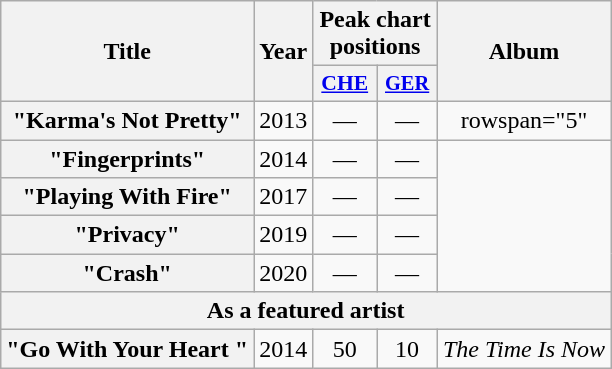<table class="wikitable plainrowheaders" style="text-align:center">
<tr>
<th scope="col" rowspan="2">Title</th>
<th scope="col" rowspan="2">Year</th>
<th scope="col" colspan="2">Peak chart positions</th>
<th scope="col" rowspan="2">Album</th>
</tr>
<tr>
<th scope="col" style="width:2.5em;font-size:90%;"><a href='#'>CHE</a></th>
<th scope="col" style="width:2.5em;font-size:85%;"><a href='#'>GER</a></th>
</tr>
<tr>
<th scope="row">"Karma's Not Pretty"</th>
<td>2013</td>
<td>—</td>
<td>—</td>
<td>rowspan="5" </td>
</tr>
<tr>
<th scope="row">"Fingerprints"</th>
<td>2014</td>
<td>—</td>
<td>—</td>
</tr>
<tr>
<th scope="row">"Playing With Fire"</th>
<td>2017</td>
<td>—</td>
<td>—</td>
</tr>
<tr>
<th scope="row">"Privacy"</th>
<td>2019</td>
<td>—</td>
<td>—</td>
</tr>
<tr>
<th scope="row">"Crash"</th>
<td>2020</td>
<td>—</td>
<td>—</td>
</tr>
<tr>
<th scope="col" colspan="6">As a featured artist</th>
</tr>
<tr>
<th scope="row">"Go With Your Heart "</th>
<td>2014</td>
<td>50</td>
<td>10</td>
<td><em>The Time Is Now</em></td>
</tr>
</table>
